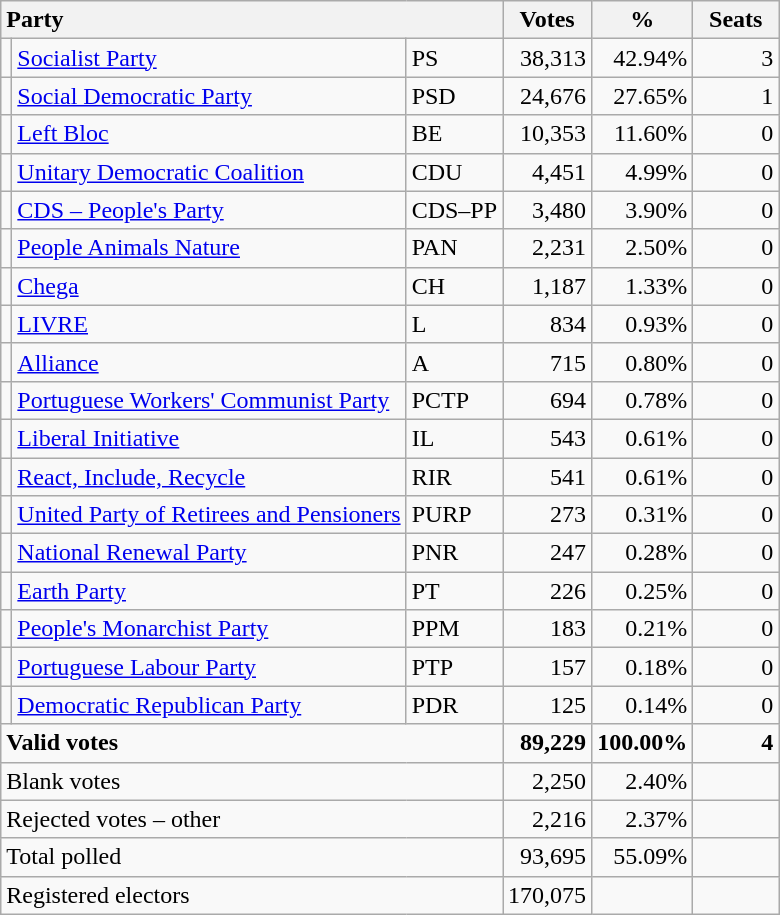<table class="wikitable" border="1" style="text-align:right;">
<tr>
<th style="text-align:left;" colspan=3>Party</th>
<th align=center width="50">Votes</th>
<th align=center width="50">%</th>
<th align=center width="50">Seats</th>
</tr>
<tr>
<td></td>
<td align=left><a href='#'>Socialist Party</a></td>
<td align=left>PS</td>
<td>38,313</td>
<td>42.94%</td>
<td>3</td>
</tr>
<tr>
<td></td>
<td align=left><a href='#'>Social Democratic Party</a></td>
<td align=left>PSD</td>
<td>24,676</td>
<td>27.65%</td>
<td>1</td>
</tr>
<tr>
<td></td>
<td align=left><a href='#'>Left Bloc</a></td>
<td align=left>BE</td>
<td>10,353</td>
<td>11.60%</td>
<td>0</td>
</tr>
<tr>
<td></td>
<td align=left style="white-space: nowrap;"><a href='#'>Unitary Democratic Coalition</a></td>
<td align=left>CDU</td>
<td>4,451</td>
<td>4.99%</td>
<td>0</td>
</tr>
<tr>
<td></td>
<td align=left><a href='#'>CDS – People's Party</a></td>
<td align=left style="white-space: nowrap;">CDS–PP</td>
<td>3,480</td>
<td>3.90%</td>
<td>0</td>
</tr>
<tr>
<td></td>
<td align=left><a href='#'>People Animals Nature</a></td>
<td align=left>PAN</td>
<td>2,231</td>
<td>2.50%</td>
<td>0</td>
</tr>
<tr>
<td></td>
<td align=left><a href='#'>Chega</a></td>
<td align=left>CH</td>
<td>1,187</td>
<td>1.33%</td>
<td>0</td>
</tr>
<tr>
<td></td>
<td align=left><a href='#'>LIVRE</a></td>
<td align=left>L</td>
<td>834</td>
<td>0.93%</td>
<td>0</td>
</tr>
<tr>
<td></td>
<td align=left><a href='#'>Alliance</a></td>
<td align=left>A</td>
<td>715</td>
<td>0.80%</td>
<td>0</td>
</tr>
<tr>
<td></td>
<td align=left><a href='#'>Portuguese Workers' Communist Party</a></td>
<td align=left>PCTP</td>
<td>694</td>
<td>0.78%</td>
<td>0</td>
</tr>
<tr>
<td></td>
<td align=left><a href='#'>Liberal Initiative</a></td>
<td align=left>IL</td>
<td>543</td>
<td>0.61%</td>
<td>0</td>
</tr>
<tr>
<td></td>
<td align=left><a href='#'>React, Include, Recycle</a></td>
<td align=left>RIR</td>
<td>541</td>
<td>0.61%</td>
<td>0</td>
</tr>
<tr>
<td></td>
<td align=left><a href='#'>United Party of Retirees and Pensioners</a></td>
<td align=left>PURP</td>
<td>273</td>
<td>0.31%</td>
<td>0</td>
</tr>
<tr>
<td></td>
<td align=left><a href='#'>National Renewal Party</a></td>
<td align=left>PNR</td>
<td>247</td>
<td>0.28%</td>
<td>0</td>
</tr>
<tr>
<td></td>
<td align=left><a href='#'>Earth Party</a></td>
<td align=left>PT</td>
<td>226</td>
<td>0.25%</td>
<td>0</td>
</tr>
<tr>
<td></td>
<td align=left><a href='#'>People's Monarchist Party</a></td>
<td align=left>PPM</td>
<td>183</td>
<td>0.21%</td>
<td>0</td>
</tr>
<tr>
<td></td>
<td align=left><a href='#'>Portuguese Labour Party</a></td>
<td align=left>PTP</td>
<td>157</td>
<td>0.18%</td>
<td>0</td>
</tr>
<tr>
<td></td>
<td align=left><a href='#'>Democratic Republican Party</a></td>
<td align=left>PDR</td>
<td>125</td>
<td>0.14%</td>
<td>0</td>
</tr>
<tr style="font-weight:bold">
<td align=left colspan=3>Valid votes</td>
<td>89,229</td>
<td>100.00%</td>
<td>4</td>
</tr>
<tr>
<td align=left colspan=3>Blank votes</td>
<td>2,250</td>
<td>2.40%</td>
<td></td>
</tr>
<tr>
<td align=left colspan=3>Rejected votes – other</td>
<td>2,216</td>
<td>2.37%</td>
<td></td>
</tr>
<tr>
<td align=left colspan=3>Total polled</td>
<td>93,695</td>
<td>55.09%</td>
<td></td>
</tr>
<tr>
<td align=left colspan=3>Registered electors</td>
<td>170,075</td>
<td></td>
<td></td>
</tr>
</table>
